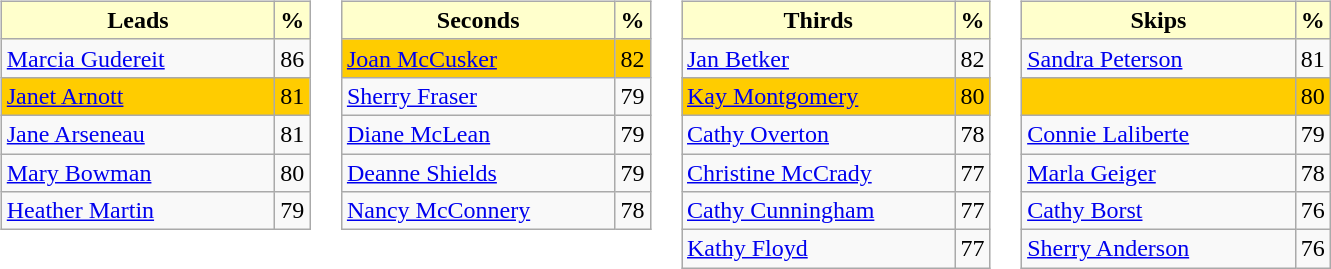<table>
<tr>
<td valign=top><br><table class="wikitable">
<tr>
<th style="background:#ffc; width:175px;">Leads</th>
<th style="background:#ffc;">%</th>
</tr>
<tr>
<td> <a href='#'>Marcia Gudereit</a></td>
<td>86</td>
</tr>
<tr bgcolor=#FFCC00>
<td> <a href='#'>Janet Arnott</a></td>
<td>81</td>
</tr>
<tr>
<td> <a href='#'>Jane Arseneau</a></td>
<td>81</td>
</tr>
<tr>
<td> <a href='#'>Mary Bowman</a></td>
<td>80</td>
</tr>
<tr>
<td> <a href='#'>Heather Martin</a></td>
<td>79</td>
</tr>
</table>
</td>
<td valign=top><br><table class="wikitable">
<tr>
<th style="background:#ffc; width:175px;">Seconds</th>
<th style="background:#ffc;">%</th>
</tr>
<tr bgcolor=#FFCC00>
<td> <a href='#'>Joan McCusker</a></td>
<td>82</td>
</tr>
<tr>
<td> <a href='#'>Sherry Fraser</a></td>
<td>79</td>
</tr>
<tr>
<td> <a href='#'>Diane McLean</a></td>
<td>79</td>
</tr>
<tr>
<td> <a href='#'>Deanne Shields</a></td>
<td>79</td>
</tr>
<tr>
<td> <a href='#'>Nancy McConnery</a></td>
<td>78</td>
</tr>
</table>
</td>
<td valign=top><br><table class="wikitable">
<tr>
<th style="background:#ffc; width:175px;">Thirds</th>
<th style="background:#ffc;">%</th>
</tr>
<tr>
<td> <a href='#'>Jan Betker</a></td>
<td>82</td>
</tr>
<tr bgcolor=#FFCC00>
<td> <a href='#'>Kay Montgomery</a></td>
<td>80</td>
</tr>
<tr>
<td> <a href='#'>Cathy Overton</a></td>
<td>78</td>
</tr>
<tr>
<td> <a href='#'>Christine McCrady</a></td>
<td>77</td>
</tr>
<tr>
<td> <a href='#'>Cathy Cunningham</a></td>
<td>77</td>
</tr>
<tr>
<td> <a href='#'>Kathy Floyd</a></td>
<td>77</td>
</tr>
</table>
</td>
<td valign=top><br><table class="wikitable">
<tr>
<th style="background:#ffc; width:175px;">Skips</th>
<th style="background:#ffc;">%</th>
</tr>
<tr>
<td> <a href='#'>Sandra Peterson</a></td>
<td>81</td>
</tr>
<tr bgcolor=#FFCC00>
<td></td>
<td>80</td>
</tr>
<tr>
<td> <a href='#'>Connie Laliberte</a></td>
<td>79</td>
</tr>
<tr>
<td> <a href='#'>Marla Geiger</a></td>
<td>78</td>
</tr>
<tr>
<td> <a href='#'>Cathy Borst</a></td>
<td>76</td>
</tr>
<tr>
<td> <a href='#'>Sherry Anderson</a></td>
<td>76</td>
</tr>
</table>
</td>
</tr>
</table>
